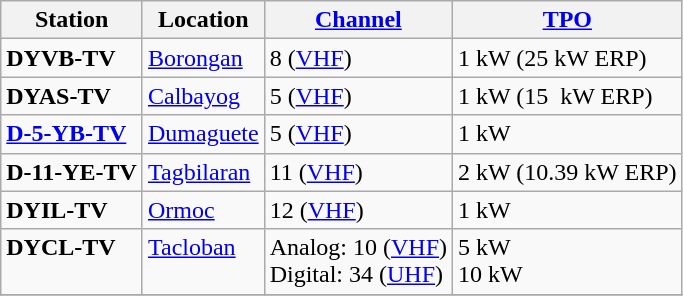<table class="wikitable">
<tr>
<th>Station</th>
<th>Location</th>
<th><a href='#'>Channel</a></th>
<th><a href='#'>TPO</a></th>
</tr>
<tr style="vertical-align: top; text-align: left;">
<td><strong>DYVB-TV</strong></td>
<td><a href='#'>Borongan</a></td>
<td>8 (<a href='#'>VHF</a>)</td>
<td>1 kW (25 kW ERP)</td>
</tr>
<tr style="vertical-align: top; text-align: left;">
<td><strong>DYAS-TV</strong></td>
<td><a href='#'>Calbayog</a></td>
<td>5 (<a href='#'>VHF</a>)</td>
<td>1 kW (15  kW ERP)</td>
</tr>
<tr style="vertical-align: top; text-align: left;">
<td><strong><a href='#'>D-5-YB-TV</a></strong></td>
<td><a href='#'>Dumaguete</a></td>
<td>5 (<a href='#'>VHF</a>)</td>
<td>1 kW</td>
</tr>
<tr style="vertical-align: top; text-align: left;">
<td><strong>D-11-YE-TV</strong></td>
<td><a href='#'>Tagbilaran</a></td>
<td>11 (<a href='#'>VHF</a>)</td>
<td>2 kW (10.39 kW ERP)</td>
</tr>
<tr style="vertical-align: top; text-align: left;">
<td><strong>DYIL-TV</strong></td>
<td><a href='#'>Ormoc</a></td>
<td>12 (<a href='#'>VHF</a>)</td>
<td>1 kW</td>
</tr>
<tr style="vertical-align: top; text-align: left;">
<td><strong>DYCL-TV</strong></td>
<td><a href='#'>Tacloban</a></td>
<td>Analog: 10 (<a href='#'>VHF</a>)<br>Digital: 34 (<a href='#'>UHF</a>)</td>
<td>5 kW<br>10 kW</td>
</tr>
<tr style="vertical-align: top; text-align: left;">
</tr>
</table>
